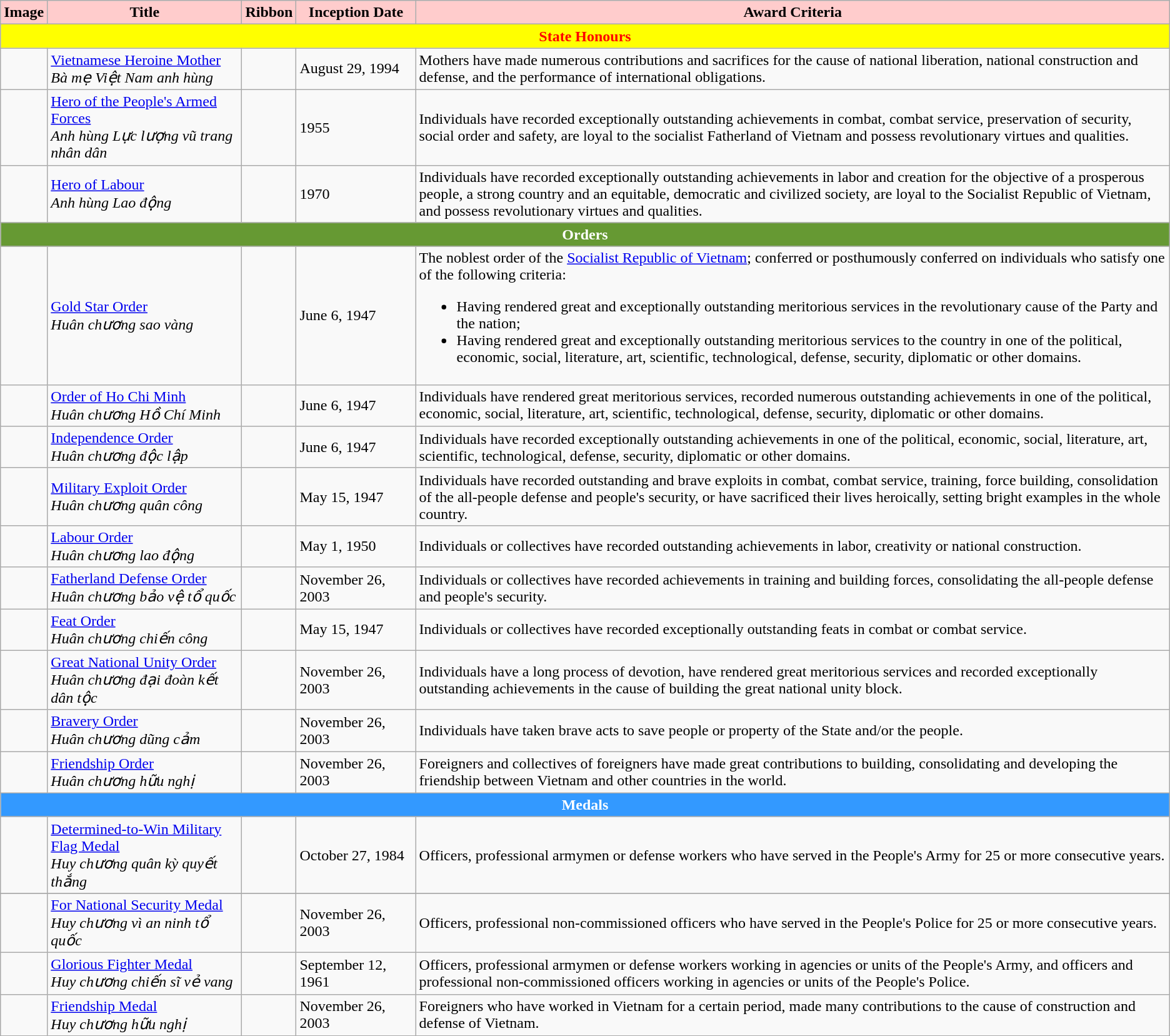<table class="wikitable">
<tr>
<th style="color:black; background-color:#ffcccc;">Image</th>
<th style="color:black; background-color:#ffcccc;" width="200px;">Title</th>
<th style="color:black; background-color:#ffcccc;">Ribbon</th>
<th style="color:black; background-color:#ffcccc;" width="120px;">Inception Date</th>
<th style="color:black; background-color:#ffcccc;">Award Criteria</th>
</tr>
<tr>
<th style="color:red; background-color:yellow;" align="center;" colspan="5"><strong>State Honours</strong></th>
</tr>
<tr>
<td></td>
<td><a href='#'>Vietnamese Heroine Mother</a><br><em>Bà mẹ Việt Nam anh hùng</em></td>
<td></td>
<td>August 29, 1994</td>
<td>Mothers have made numerous contributions and sacrifices for the cause of national liberation, national construction and defense, and the performance of international obligations.</td>
</tr>
<tr>
<td></td>
<td><a href='#'>Hero of the People's Armed Forces</a><br><em>Anh hùng Lực lượng vũ trang nhân dân</em></td>
<td></td>
<td>1955</td>
<td>Individuals have recorded exceptionally outstanding achievements in combat, combat service, preservation of security, social order and safety, are loyal to the socialist Fatherland of Vietnam and possess revolutionary virtues and qualities.</td>
</tr>
<tr>
<td></td>
<td><a href='#'>Hero of Labour</a><br><em>Anh hùng Lao động</em></td>
<td></td>
<td>1970</td>
<td>Individuals have recorded exceptionally outstanding achievements in labor and creation for the objective of a prosperous people, a strong country and an equitable, democratic and civilized society, are loyal to the Socialist Republic of Vietnam, and possess revolutionary virtues and qualities.</td>
</tr>
<tr>
<th style="color:white; background-color:#669933;" align="center;" colspan="5"><strong>Orders</strong></th>
</tr>
<tr>
<td></td>
<td><a href='#'>Gold Star Order</a><br><em>Huân chương sao vàng</em></td>
<td></td>
<td>June 6, 1947</td>
<td>The noblest order of the <a href='#'>Socialist Republic of Vietnam</a>; conferred or posthumously conferred on individuals who satisfy one of the following criteria:<br><ul><li>Having rendered great and exceptionally outstanding meritorious services in the revolutionary cause of the Party and the nation;</li><li>Having rendered great and exceptionally outstanding meritorious services to the country in one of the political, economic, social, literature, art, scientific, technological, defense, security, diplomatic or other domains.</li></ul></td>
</tr>
<tr>
<td></td>
<td><a href='#'>Order of Ho Chi Minh</a> <br><em>Huân chương Hồ Chí Minh</em></td>
<td></td>
<td>June 6, 1947</td>
<td>Individuals have rendered great meritorious services, recorded numerous outstanding achievements in one of the political, economic, social, literature, art, scientific, technological, defense, security, diplomatic or other domains.</td>
</tr>
<tr>
<td></td>
<td><a href='#'>Independence Order</a><br><em>Huân chương độc lập</em></td>
<td></td>
<td>June 6, 1947</td>
<td>Individuals have recorded exceptionally outstanding achievements in one of the political, economic, social, literature, art, scientific, technological, defense, security, diplomatic or other domains.</td>
</tr>
<tr>
<td></td>
<td><a href='#'>Military Exploit Order</a><br><em>Huân chương quân công</em></td>
<td></td>
<td>May 15, 1947</td>
<td>Individuals have recorded outstanding and brave exploits in combat, combat service, training, force building, consolidation of the all-people defense and people's security, or have sacrificed their lives heroically, setting bright examples in the whole country.</td>
</tr>
<tr>
<td></td>
<td><a href='#'>Labour Order</a><br><em>Huân chương lao động</em></td>
<td></td>
<td>May 1, 1950</td>
<td>Individuals or collectives have recorded outstanding achievements in labor, creativity or national construction.</td>
</tr>
<tr>
<td></td>
<td><a href='#'>Fatherland Defense Order</a><br><em>Huân chương bảo vệ tổ quốc</em></td>
<td></td>
<td>November 26, 2003</td>
<td>Individuals or collectives have recorded achievements in training and building forces, consolidating the all-people defense and people's security.</td>
</tr>
<tr>
<td></td>
<td><a href='#'>Feat Order</a><br><em>Huân chương chiến công</em></td>
<td></td>
<td>May 15, 1947</td>
<td>Individuals or collectives have recorded exceptionally outstanding feats in combat or combat service.</td>
</tr>
<tr>
<td></td>
<td><a href='#'>Great National Unity Order</a><br><em>Huân chương đại đoàn kết dân tộc</em></td>
<td></td>
<td>November 26, 2003</td>
<td>Individuals have a long process of devotion, have rendered great meritorious services and recorded exceptionally outstanding achievements in the cause of building the great national unity block.</td>
</tr>
<tr>
<td></td>
<td><a href='#'>Bravery Order</a><br><em>Huân chương dũng cảm</em></td>
<td></td>
<td>November 26, 2003</td>
<td>Individuals have taken brave acts to save people or property of the State and/or the people.</td>
</tr>
<tr>
<td></td>
<td><a href='#'>Friendship Order</a><br><em>Huân chương hữu nghị</em></td>
<td></td>
<td>November 26, 2003</td>
<td>Foreigners and collectives of foreigners have made great contributions to building, consolidating and developing the friendship between Vietnam and other countries in the world.</td>
</tr>
<tr>
<th style="color:white; background-color:#3399FF;" align="center;" colspan="5"><strong>Medals</strong></th>
</tr>
<tr>
<td></td>
<td><a href='#'>Determined-to-Win Military Flag Medal</a><br><em>Huy chương quân kỳ quyết thắng</em></td>
<td></td>
<td>October 27, 1984</td>
<td>Officers, professional armymen or defense workers who have served in the People's Army for 25 or more consecutive years.</td>
</tr>
<tr>
</tr>
<tr>
<td></td>
<td><a href='#'>For National Security Medal</a><br><em>Huy chương vì an ninh tổ quốc</em></td>
<td></td>
<td>November 26, 2003</td>
<td>Officers, professional non-commissioned officers who have served in the People's Police for 25 or more consecutive years.</td>
</tr>
<tr>
<td></td>
<td><a href='#'>Glorious Fighter Medal</a><br><em>Huy chương chiến sĩ vẻ vang</em></td>
<td></td>
<td>September 12, 1961</td>
<td>Officers, professional armymen or defense workers working in agencies or units of the People's Army, and officers and professional non-commissioned officers working in agencies or units of the People's Police.</td>
</tr>
<tr>
<td></td>
<td><a href='#'>Friendship Medal</a><br><em>Huy chương hữu nghị</em></td>
<td></td>
<td>November 26, 2003</td>
<td>Foreigners who have worked in Vietnam for a certain period, made many contributions to the cause of construction and defense of Vietnam.</td>
</tr>
</table>
